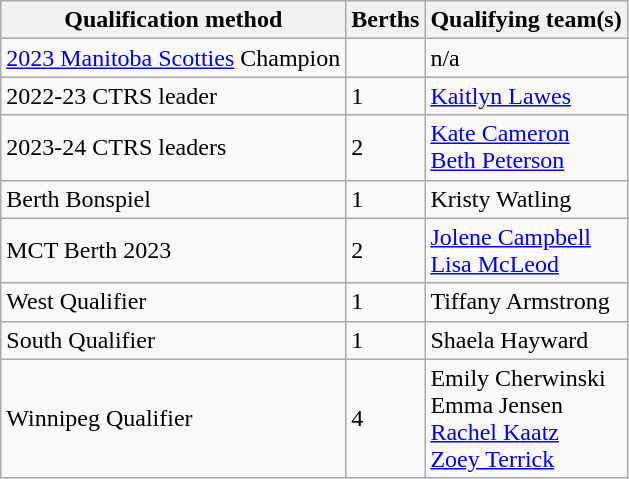<table class="wikitable">
<tr>
<th scope="col">Qualification method</th>
<th scope="col">Berths</th>
<th scope="col">Qualifying team(s)</th>
</tr>
<tr>
<td><a href='#'>2023 Manitoba Scotties</a> Champion</td>
<td></td>
<td>n/a</td>
</tr>
<tr>
<td>2022-23 CTRS leader</td>
<td>1</td>
<td><a href='#'>Kaitlyn Lawes</a></td>
</tr>
<tr>
<td>2023-24 CTRS leaders</td>
<td>2</td>
<td><a href='#'>Kate Cameron</a> <br> <a href='#'>Beth Peterson</a></td>
</tr>
<tr>
<td>Berth Bonspiel</td>
<td>1</td>
<td>Kristy Watling</td>
</tr>
<tr>
<td>MCT Berth 2023</td>
<td>2</td>
<td><a href='#'>Jolene Campbell</a> <br> <a href='#'>Lisa McLeod</a></td>
</tr>
<tr>
<td>West Qualifier</td>
<td>1</td>
<td>Tiffany Armstrong</td>
</tr>
<tr>
<td>South Qualifier</td>
<td>1</td>
<td>Shaela Hayward</td>
</tr>
<tr>
<td>Winnipeg Qualifier</td>
<td>4</td>
<td>Emily Cherwinski <br> Emma Jensen <br> <a href='#'>Rachel Kaatz</a> <br> <a href='#'>Zoey Terrick</a></td>
</tr>
</table>
